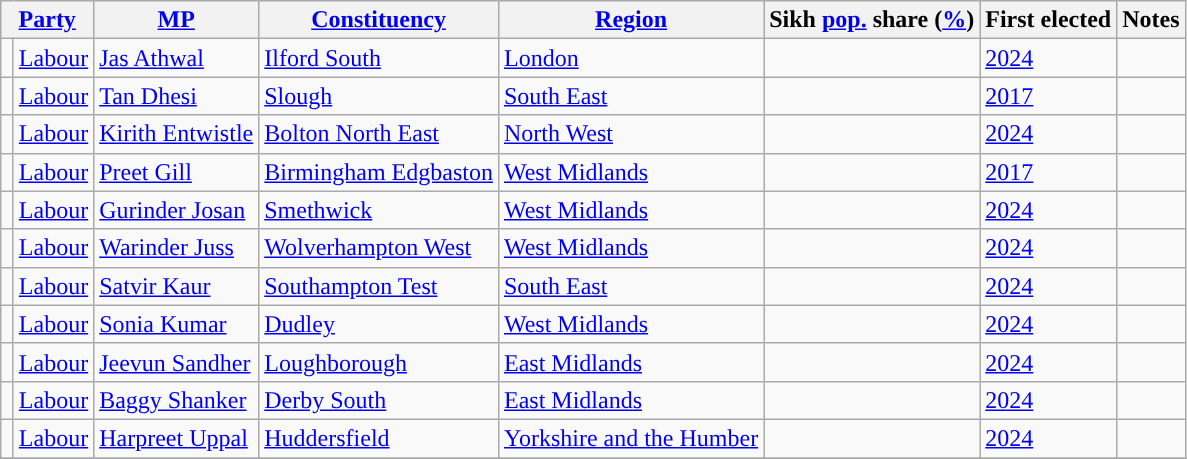<table class="wikitable collapsible sortable">
<tr>
<th colspan="2"><a href='#'>Party</a></th>
<th><a href='#'>MP</a></th>
<th><a href='#'>Constituency</a></th>
<th><a href='#'>Region</a></th>
<th>Sikh <a href='#'>pop.</a> share (<a href='#'>%</a>)</th>
<th>First elected</th>
<th>Notes</th>
</tr>
<tr>
<td style="width:1px; background:"></td>
<td><a href='#'>Labour</a></td>
<td><a href='#'>Jas Athwal</a></td>
<td><a href='#'>Ilford South</a></td>
<td><a href='#'>London</a></td>
<td></td>
<td><a href='#'>2024</a></td>
<td></td>
</tr>
<tr>
<td style="width:1px; background:"></td>
<td><a href='#'>Labour</a></td>
<td><a href='#'>Tan Dhesi</a></td>
<td><a href='#'>Slough</a></td>
<td><a href='#'>South East</a></td>
<td></td>
<td><a href='#'>2017</a></td>
<td></td>
</tr>
<tr>
<td style="width:1px; background:"></td>
<td><a href='#'>Labour</a></td>
<td><a href='#'>Kirith Entwistle</a></td>
<td><a href='#'>Bolton North East</a></td>
<td><a href='#'>North West</a></td>
<td></td>
<td><a href='#'>2024</a></td>
<td></td>
</tr>
<tr>
<td style="width:1px; background:"></td>
<td><a href='#'>Labour</a></td>
<td><a href='#'>Preet Gill</a></td>
<td><a href='#'>Birmingham Edgbaston</a></td>
<td><a href='#'>West Midlands</a></td>
<td></td>
<td><a href='#'>2017</a></td>
<td></td>
</tr>
<tr>
<td style="width:1px; background:"></td>
<td><a href='#'>Labour</a></td>
<td><a href='#'>Gurinder Josan</a></td>
<td><a href='#'>Smethwick</a></td>
<td><a href='#'>West Midlands</a></td>
<td></td>
<td><a href='#'>2024</a></td>
<td></td>
</tr>
<tr>
<td style="width:1px; background:"></td>
<td><a href='#'>Labour</a></td>
<td><a href='#'>Warinder Juss</a></td>
<td><a href='#'>Wolverhampton West</a></td>
<td><a href='#'>West Midlands</a></td>
<td></td>
<td><a href='#'>2024</a></td>
<td></td>
</tr>
<tr>
<td style="width:1px; background:"></td>
<td><a href='#'>Labour</a></td>
<td><a href='#'>Satvir Kaur</a></td>
<td><a href='#'>Southampton Test</a></td>
<td><a href='#'>South East</a></td>
<td></td>
<td><a href='#'>2024</a></td>
<td></td>
</tr>
<tr>
<td style="width:1px; background:"></td>
<td><a href='#'>Labour</a></td>
<td><a href='#'>Sonia Kumar</a></td>
<td><a href='#'>Dudley</a></td>
<td><a href='#'>West Midlands</a></td>
<td></td>
<td><a href='#'>2024</a></td>
<td></td>
</tr>
<tr>
<td style="width:1px; background:"></td>
<td><a href='#'>Labour</a></td>
<td><a href='#'>Jeevun Sandher</a></td>
<td><a href='#'>Loughborough</a></td>
<td><a href='#'>East Midlands</a></td>
<td></td>
<td><a href='#'>2024</a></td>
<td></td>
</tr>
<tr>
<td style="width:1px; background:"></td>
<td><a href='#'>Labour</a></td>
<td><a href='#'>Baggy Shanker</a></td>
<td><a href='#'>Derby South</a></td>
<td><a href='#'>East Midlands</a></td>
<td></td>
<td><a href='#'>2024</a></td>
<td></td>
</tr>
<tr>
<td style="width:1px; background:"></td>
<td><a href='#'>Labour</a></td>
<td><a href='#'>Harpreet Uppal</a></td>
<td><a href='#'>Huddersfield</a></td>
<td><a href='#'>Yorkshire and the Humber</a></td>
<td></td>
<td><a href='#'>2024</a></td>
<td></td>
</tr>
<tr>
</tr>
</table>
